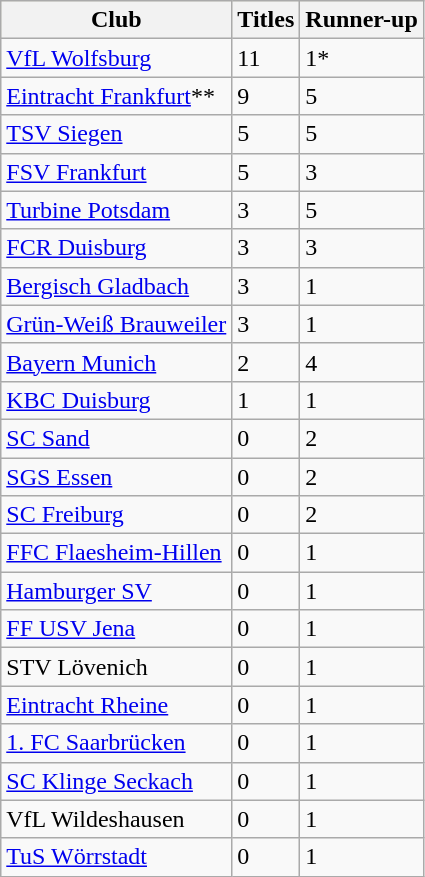<table class="wikitable">
<tr style="background:beige;">
<th>Club</th>
<th>Titles</th>
<th>Runner-up</th>
</tr>
<tr>
<td><a href='#'>VfL Wolfsburg</a></td>
<td>11</td>
<td>1*</td>
</tr>
<tr>
<td><a href='#'>Eintracht Frankfurt</a>**</td>
<td>9</td>
<td>5</td>
</tr>
<tr>
<td><a href='#'>TSV Siegen</a></td>
<td>5</td>
<td>5</td>
</tr>
<tr>
<td><a href='#'>FSV Frankfurt</a></td>
<td>5</td>
<td>3</td>
</tr>
<tr>
<td><a href='#'>Turbine Potsdam</a></td>
<td>3</td>
<td>5</td>
</tr>
<tr>
<td><a href='#'>FCR Duisburg</a></td>
<td>3</td>
<td>3</td>
</tr>
<tr>
<td><a href='#'>Bergisch Gladbach</a></td>
<td>3</td>
<td>1</td>
</tr>
<tr>
<td><a href='#'>Grün-Weiß Brauweiler</a></td>
<td>3</td>
<td>1</td>
</tr>
<tr>
<td><a href='#'>Bayern Munich</a></td>
<td>2</td>
<td>4</td>
</tr>
<tr>
<td><a href='#'>KBC Duisburg</a></td>
<td>1</td>
<td>1</td>
</tr>
<tr>
<td><a href='#'>SC Sand</a></td>
<td>0</td>
<td>2</td>
</tr>
<tr>
<td><a href='#'>SGS Essen</a></td>
<td>0</td>
<td>2</td>
</tr>
<tr>
<td><a href='#'>SC Freiburg</a></td>
<td>0</td>
<td>2</td>
</tr>
<tr>
<td><a href='#'>FFC Flaesheim-Hillen</a></td>
<td>0</td>
<td>1</td>
</tr>
<tr>
<td><a href='#'>Hamburger SV</a></td>
<td>0</td>
<td>1</td>
</tr>
<tr>
<td><a href='#'>FF USV Jena</a></td>
<td>0</td>
<td>1</td>
</tr>
<tr>
<td>STV Lövenich</td>
<td>0</td>
<td>1</td>
</tr>
<tr>
<td><a href='#'>Eintracht Rheine</a></td>
<td>0</td>
<td>1</td>
</tr>
<tr>
<td><a href='#'>1. FC Saarbrücken</a></td>
<td>0</td>
<td>1</td>
</tr>
<tr>
<td><a href='#'>SC Klinge Seckach</a></td>
<td>0</td>
<td>1</td>
</tr>
<tr>
<td>VfL Wildeshausen</td>
<td>0</td>
<td>1</td>
</tr>
<tr>
<td><a href='#'>TuS Wörrstadt</a></td>
<td>0</td>
<td>1</td>
</tr>
</table>
